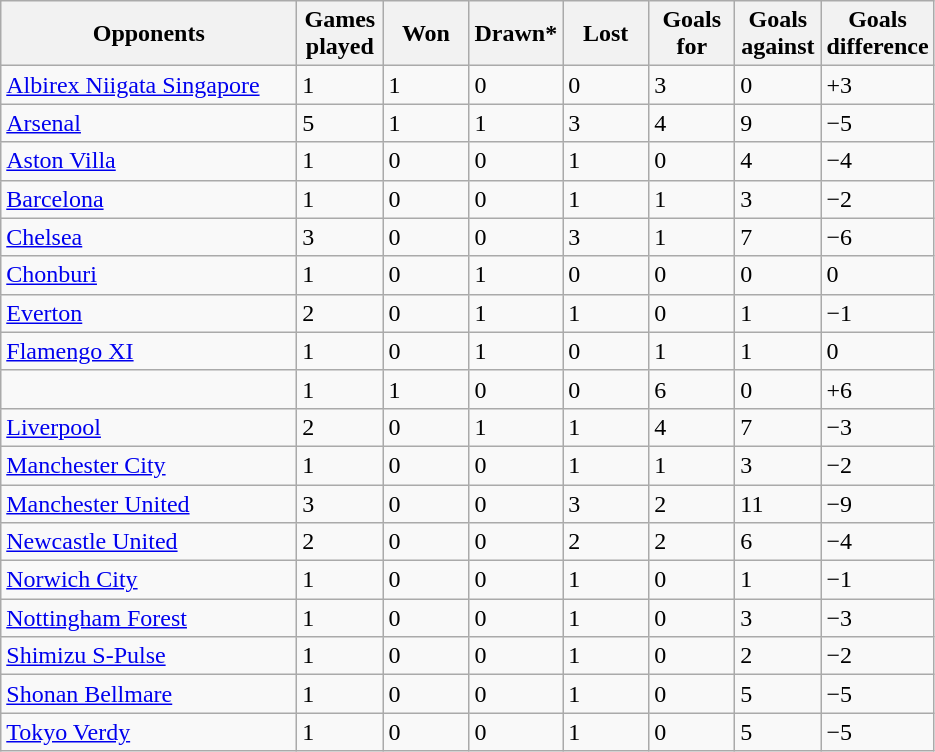<table class="wikitable" style="text-align: centre">
<tr>
<th width=190>Opponents<br></th>
<th width=50>Games played<br></th>
<th width=50>Won<br></th>
<th width=50>Drawn*<br></th>
<th width=50>Lost<br></th>
<th width=50>Goals for<br></th>
<th width=50>Goals against<br></th>
<th width=50>Goals difference</th>
</tr>
<tr>
<td align=left> <a href='#'>Albirex Niigata Singapore</a></td>
<td>1</td>
<td>1</td>
<td>0</td>
<td>0</td>
<td>3</td>
<td>0</td>
<td>+3</td>
</tr>
<tr>
<td align=left> <a href='#'>Arsenal</a></td>
<td>5</td>
<td>1</td>
<td>1</td>
<td>3</td>
<td>4</td>
<td>9</td>
<td>−5</td>
</tr>
<tr>
<td align=left> <a href='#'>Aston Villa</a></td>
<td>1</td>
<td>0</td>
<td>0</td>
<td>1</td>
<td>0</td>
<td>4</td>
<td>−4</td>
</tr>
<tr>
<td align=left> <a href='#'>Barcelona</a></td>
<td>1</td>
<td>0</td>
<td>0</td>
<td>1</td>
<td>1</td>
<td>3</td>
<td>−2</td>
</tr>
<tr>
<td align=left> <a href='#'>Chelsea</a></td>
<td>3</td>
<td>0</td>
<td>0</td>
<td>3</td>
<td>1</td>
<td>7</td>
<td>−6</td>
</tr>
<tr>
<td align=left> <a href='#'>Chonburi</a></td>
<td>1</td>
<td>0</td>
<td>1</td>
<td>0</td>
<td>0</td>
<td>0</td>
<td>0</td>
</tr>
<tr>
<td align=left> <a href='#'>Everton</a></td>
<td>2</td>
<td>0</td>
<td>1</td>
<td>1</td>
<td>0</td>
<td>1</td>
<td>−1</td>
</tr>
<tr>
<td align=left> <a href='#'>Flamengo XI</a></td>
<td>1</td>
<td>0</td>
<td>1</td>
<td>0</td>
<td>1</td>
<td>1</td>
<td>0</td>
</tr>
<tr>
<td align=left></td>
<td>1</td>
<td>1</td>
<td>0</td>
<td>0</td>
<td>6</td>
<td>0</td>
<td>+6</td>
</tr>
<tr>
<td align=left> <a href='#'>Liverpool</a></td>
<td>2</td>
<td>0</td>
<td>1</td>
<td>1</td>
<td>4</td>
<td>7</td>
<td>−3</td>
</tr>
<tr>
<td align=left> <a href='#'>Manchester City</a></td>
<td>1</td>
<td>0</td>
<td>0</td>
<td>1</td>
<td>1</td>
<td>3</td>
<td>−2</td>
</tr>
<tr>
<td align=left> <a href='#'>Manchester United</a></td>
<td>3</td>
<td>0</td>
<td>0</td>
<td>3</td>
<td>2</td>
<td>11</td>
<td>−9</td>
</tr>
<tr>
<td align=left> <a href='#'>Newcastle United</a></td>
<td>2</td>
<td>0</td>
<td>0</td>
<td>2</td>
<td>2</td>
<td>6</td>
<td>−4</td>
</tr>
<tr>
<td align=left> <a href='#'>Norwich City</a></td>
<td>1</td>
<td>0</td>
<td>0</td>
<td>1</td>
<td>0</td>
<td>1</td>
<td>−1</td>
</tr>
<tr>
<td align=left> <a href='#'>Nottingham Forest</a></td>
<td>1</td>
<td>0</td>
<td>0</td>
<td>1</td>
<td>0</td>
<td>3</td>
<td>−3</td>
</tr>
<tr>
<td align=left> <a href='#'>Shimizu S-Pulse</a></td>
<td>1</td>
<td>0</td>
<td>0</td>
<td>1</td>
<td>0</td>
<td>2</td>
<td>−2</td>
</tr>
<tr>
<td align=left> <a href='#'>Shonan Bellmare</a></td>
<td>1</td>
<td>0</td>
<td>0</td>
<td>1</td>
<td>0</td>
<td>5</td>
<td>−5</td>
</tr>
<tr>
<td align=left> <a href='#'>Tokyo Verdy</a></td>
<td>1</td>
<td>0</td>
<td>0</td>
<td>1</td>
<td>0</td>
<td>5</td>
<td>−5</td>
</tr>
</table>
